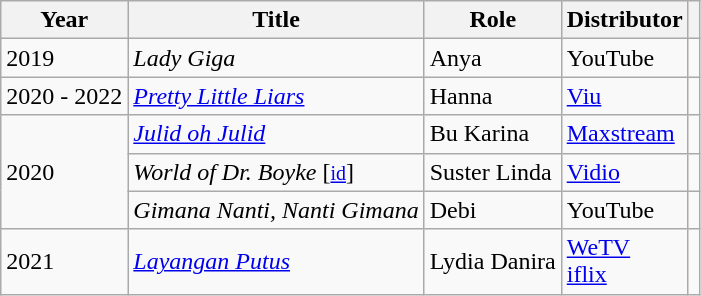<table class="wikitable sortable">
<tr>
<th>Year</th>
<th>Title</th>
<th>Role</th>
<th>Distributor</th>
<th scope="col" class="unsortable"></th>
</tr>
<tr>
<td>2019</td>
<td><em>Lady Giga</em></td>
<td>Anya</td>
<td>YouTube</td>
<td></td>
</tr>
<tr>
<td>2020 - 2022</td>
<td><em><a href='#'>Pretty Little Liars</a></em></td>
<td>Hanna</td>
<td><a href='#'>Viu</a></td>
<td></td>
</tr>
<tr>
<td rowspan="3">2020</td>
<td><em><a href='#'>Julid oh Julid</a></em></td>
<td>Bu Karina</td>
<td><a href='#'>Maxstream</a></td>
<td></td>
</tr>
<tr>
<td><em>World of Dr. Boyke</em> [<small><a href='#'>id</a></small>]</td>
<td>Suster Linda</td>
<td><a href='#'>Vidio</a></td>
<td></td>
</tr>
<tr>
<td><em>Gimana Nanti, Nanti Gimana</em></td>
<td>Debi</td>
<td>YouTube</td>
<td></td>
</tr>
<tr>
<td>2021</td>
<td><em><a href='#'>Layangan Putus</a></em></td>
<td>Lydia Danira</td>
<td><a href='#'>WeTV</a><br><a href='#'>iflix</a></td>
<td></td>
</tr>
</table>
